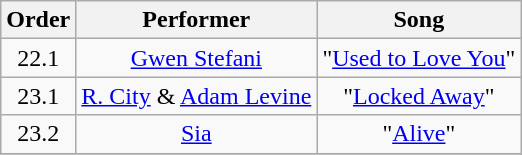<table class="wikitable" style="text-align:center;">
<tr>
<th>Order</th>
<th>Performer</th>
<th>Song</th>
</tr>
<tr>
<td>22.1</td>
<td><a href='#'>Gwen Stefani</a></td>
<td>"<a href='#'>Used to Love You</a>"</td>
</tr>
<tr>
<td>23.1</td>
<td><a href='#'>R. City</a> & <a href='#'>Adam Levine</a></td>
<td>"<a href='#'>Locked Away</a>"</td>
</tr>
<tr>
<td>23.2</td>
<td><a href='#'>Sia</a></td>
<td>"<a href='#'>Alive</a>"</td>
</tr>
<tr>
</tr>
</table>
